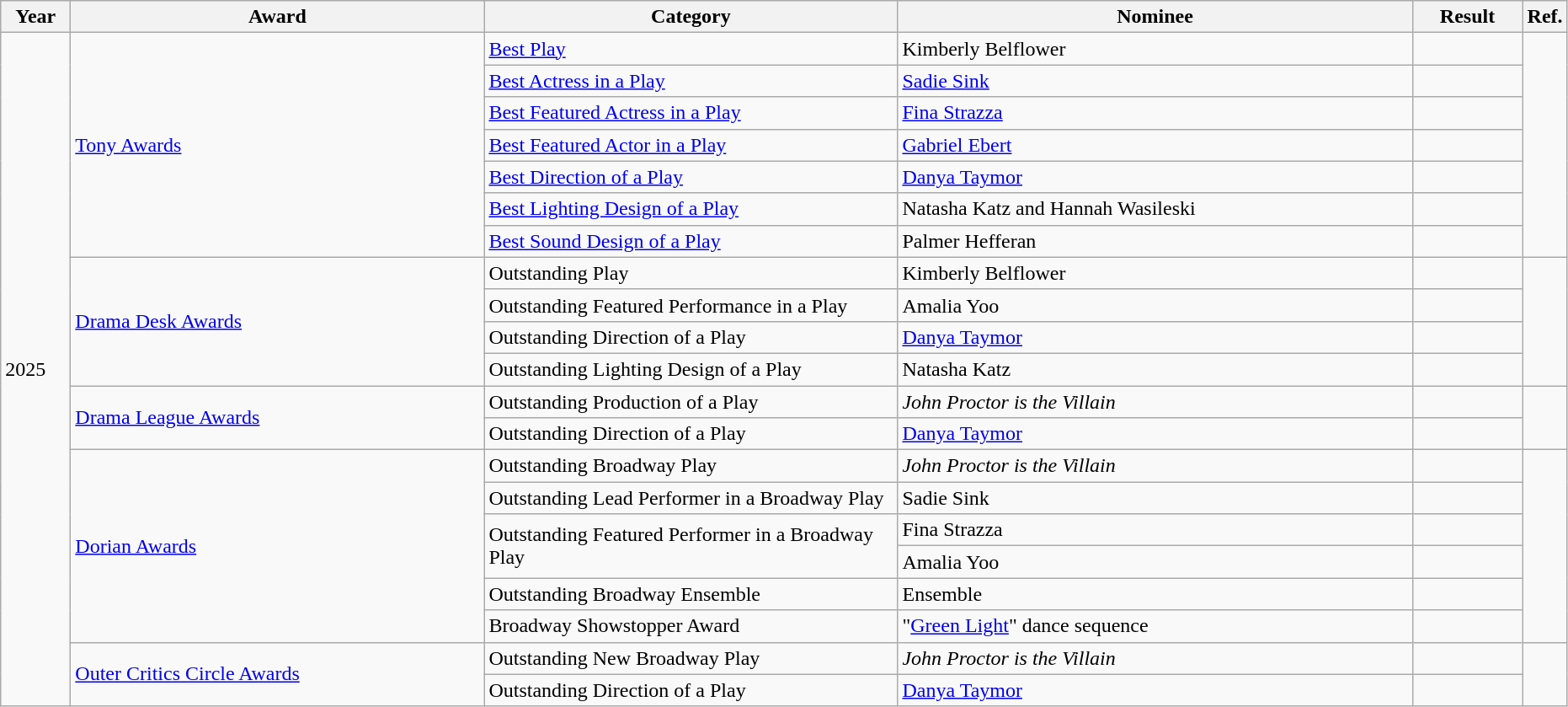<table class="wikitable">
<tr>
<th scope="col" style="width:3em;">Year</th>
<th scope="col" style="width:20em;">Award</th>
<th scope="col" style="width:20em;">Category</th>
<th scope="col" style="width:25em;">Nominee</th>
<th scope="col" style="width:5em;">Result</th>
<th>Ref.</th>
</tr>
<tr>
<td align=center, rowspan="25">2025</td>
<td rowspan=7><a href='#'>Tony Awards</a></td>
<td><a href='#'>Best Play</a></td>
<td rowspan="1">Kimberly Belflower</td>
<td></td>
<td rowspan=7></td>
</tr>
<tr>
<td><a href='#'>Best Actress in a Play</a></td>
<td><a href='#'>Sadie Sink</a></td>
<td></td>
</tr>
<tr>
<td><a href='#'>Best Featured Actress in a Play</a></td>
<td><a href='#'>Fina Strazza</a></td>
<td></td>
</tr>
<tr>
<td><a href='#'>Best Featured Actor in a Play</a></td>
<td><a href='#'>Gabriel Ebert</a></td>
<td></td>
</tr>
<tr>
<td><a href='#'>Best Direction of a Play</a></td>
<td><a href='#'>Danya Taymor</a></td>
<td></td>
</tr>
<tr>
<td><a href='#'>Best Lighting Design of a Play</a></td>
<td>Natasha Katz and Hannah Wasileski</td>
<td></td>
</tr>
<tr>
<td><a href='#'>Best Sound Design of a Play</a></td>
<td>Palmer Hefferan</td>
<td></td>
</tr>
<tr>
<td rowspan=4><a href='#'>Drama Desk Awards</a></td>
<td>Outstanding Play</td>
<td>Kimberly Belflower</td>
<td></td>
<td rowspan=4></td>
</tr>
<tr>
<td>Outstanding Featured Performance in a Play</td>
<td>Amalia Yoo</td>
<td></td>
</tr>
<tr>
<td>Outstanding Direction of a Play</td>
<td><a href='#'>Danya Taymor</a></td>
<td></td>
</tr>
<tr>
<td>Outstanding Lighting Design of a Play</td>
<td>Natasha Katz</td>
<td></td>
</tr>
<tr>
<td rowspan="2"><a href='#'>Drama League Awards</a></td>
<td>Outstanding Production of a Play</td>
<td><em>John Proctor is the Villain</em></td>
<td></td>
<td rowspan="2"></td>
</tr>
<tr>
<td>Outstanding Direction of a Play</td>
<td><a href='#'>Danya Taymor</a></td>
<td></td>
</tr>
<tr>
<td rowspan="6"><a href='#'>Dorian Awards</a></td>
<td>Outstanding Broadway Play</td>
<td><em>John Proctor is the Villain</em></td>
<td></td>
<td rowspan=6></td>
</tr>
<tr>
<td>Outstanding Lead Performer in a Broadway Play</td>
<td>Sadie Sink</td>
<td></td>
</tr>
<tr>
<td rowspan=2>Outstanding Featured Performer in a Broadway Play</td>
<td>Fina Strazza</td>
<td></td>
</tr>
<tr>
<td>Amalia Yoo</td>
<td></td>
</tr>
<tr>
<td>Outstanding Broadway Ensemble</td>
<td>Ensemble</td>
<td></td>
</tr>
<tr>
<td>Broadway Showstopper Award</td>
<td>"<a href='#'>Green Light</a>" dance sequence</td>
<td></td>
</tr>
<tr>
<td rowspan="2"><a href='#'>Outer Critics Circle Awards</a></td>
<td>Outstanding New Broadway Play</td>
<td><em>John Proctor is the Villain</em></td>
<td></td>
<td rowspan="2"></td>
</tr>
<tr>
<td>Outstanding Direction of a Play</td>
<td><a href='#'>Danya Taymor</a></td>
<td></td>
</tr>
</table>
